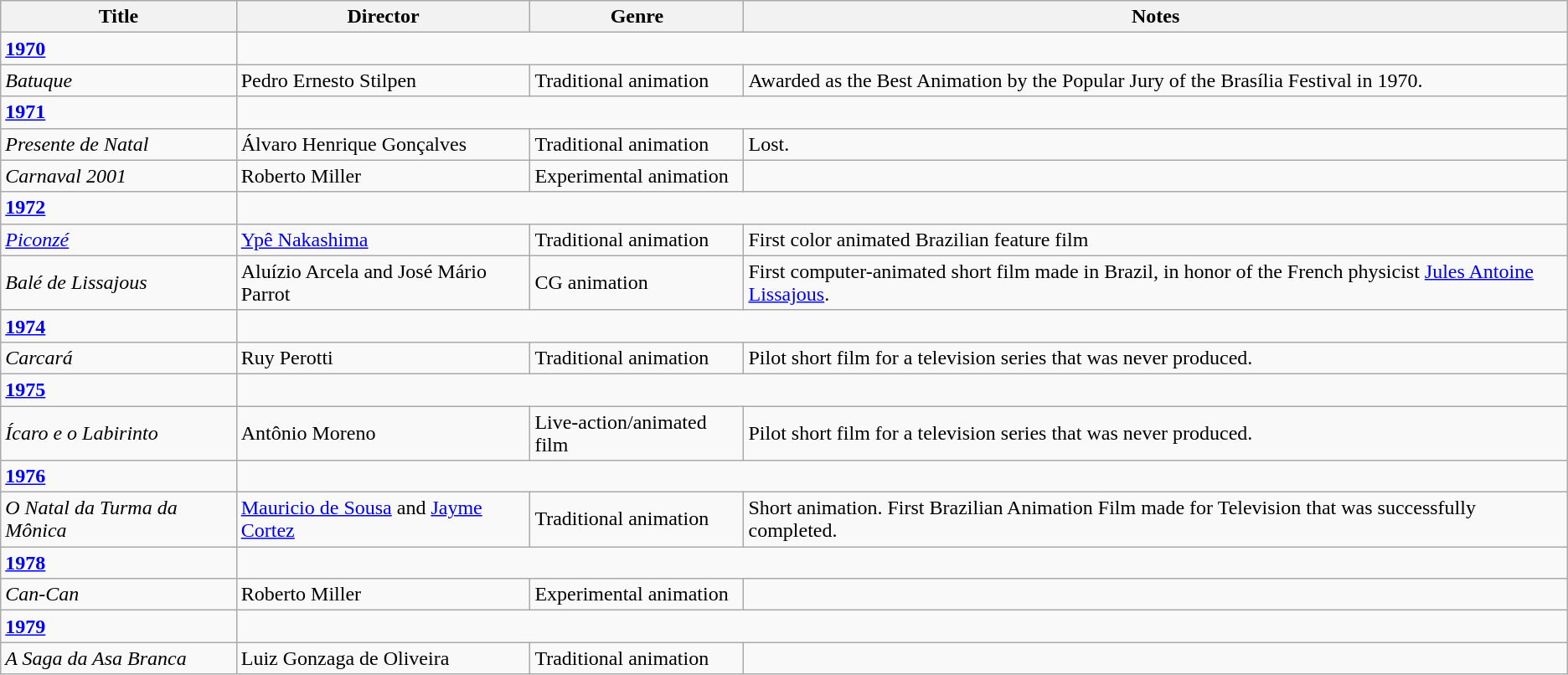<table class="wikitable">
<tr>
<th>Title</th>
<th>Director</th>
<th>Genre</th>
<th>Notes</th>
</tr>
<tr>
<td><strong><a href='#'>1970</a></strong></td>
</tr>
<tr>
<td><em>Batuque</em></td>
<td>Pedro Ernesto Stilpen</td>
<td>Traditional animation</td>
<td>Awarded as the Best Animation by the Popular Jury of the Brasília Festival in 1970.</td>
</tr>
<tr>
<td><strong><a href='#'>1971</a></strong></td>
</tr>
<tr>
<td><em>Presente de Natal</em></td>
<td>Álvaro Henrique Gonçalves</td>
<td>Traditional animation</td>
<td>Lost.</td>
</tr>
<tr>
<td><em>Carnaval 2001</em></td>
<td>Roberto Miller</td>
<td>Experimental animation</td>
<td></td>
</tr>
<tr>
<td><strong><a href='#'>1972</a></strong></td>
</tr>
<tr>
<td><em><a href='#'>Piconzé</a></em></td>
<td><a href='#'>Ypê Nakashima</a></td>
<td>Traditional animation</td>
<td>First color animated Brazilian feature film</td>
</tr>
<tr>
<td><em>Balé de Lissajous</em></td>
<td>Aluízio Arcela and José Mário Parrot</td>
<td>CG animation</td>
<td>First computer-animated short film made in Brazil, in honor of the French physicist <a href='#'>Jules Antoine Lissajous</a>.</td>
</tr>
<tr>
<td><strong><a href='#'>1974</a></strong></td>
</tr>
<tr>
<td><em>Carcará</em></td>
<td>Ruy Perotti</td>
<td>Traditional animation</td>
<td>Pilot short film for a television series that was never produced.</td>
</tr>
<tr>
<td><strong><a href='#'>1975</a></strong></td>
</tr>
<tr>
<td><em>Ícaro e o Labirinto</em></td>
<td>Antônio Moreno</td>
<td>Live-action/animated film</td>
<td>Pilot short film for a television series that was never produced.</td>
</tr>
<tr>
<td><strong><a href='#'>1976</a></strong></td>
</tr>
<tr>
<td><em>O Natal da Turma da Mônica</em></td>
<td><a href='#'>Mauricio de Sousa</a> and <a href='#'>Jayme Cortez</a></td>
<td>Traditional animation</td>
<td>Short animation. First Brazilian Animation Film made for Television that was successfully completed.</td>
</tr>
<tr>
<td><strong><a href='#'>1978</a></strong></td>
</tr>
<tr>
<td><em>Can-Can</em></td>
<td>Roberto Miller</td>
<td>Experimental animation</td>
<td></td>
</tr>
<tr>
<td><strong><a href='#'>1979</a></strong></td>
</tr>
<tr>
<td><em>A Saga da Asa Branca</em></td>
<td>Luiz Gonzaga de Oliveira</td>
<td>Traditional animation</td>
<td></td>
</tr>
</table>
